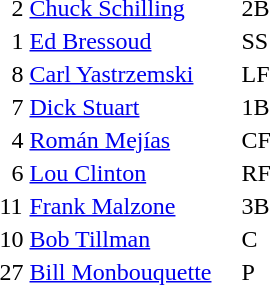<table>
<tr>
<td>  2</td>
<td><a href='#'>Chuck Schilling</a></td>
<td>2B</td>
</tr>
<tr>
<td>  1</td>
<td><a href='#'>Ed Bressoud</a></td>
<td>SS</td>
</tr>
<tr>
<td>  8</td>
<td><a href='#'>Carl Yastrzemski</a>    </td>
<td>LF</td>
</tr>
<tr>
<td>  7</td>
<td><a href='#'>Dick Stuart</a></td>
<td>1B</td>
</tr>
<tr>
<td>  4</td>
<td><a href='#'>Román Mejías</a></td>
<td>CF</td>
</tr>
<tr>
<td>  6</td>
<td><a href='#'>Lou Clinton</a></td>
<td>RF</td>
</tr>
<tr>
<td>11</td>
<td><a href='#'>Frank Malzone</a></td>
<td>3B</td>
</tr>
<tr>
<td>10</td>
<td><a href='#'>Bob Tillman</a></td>
<td>C</td>
</tr>
<tr>
<td>27</td>
<td><a href='#'>Bill Monbouquette</a>    </td>
<td>P</td>
</tr>
<tr>
</tr>
</table>
